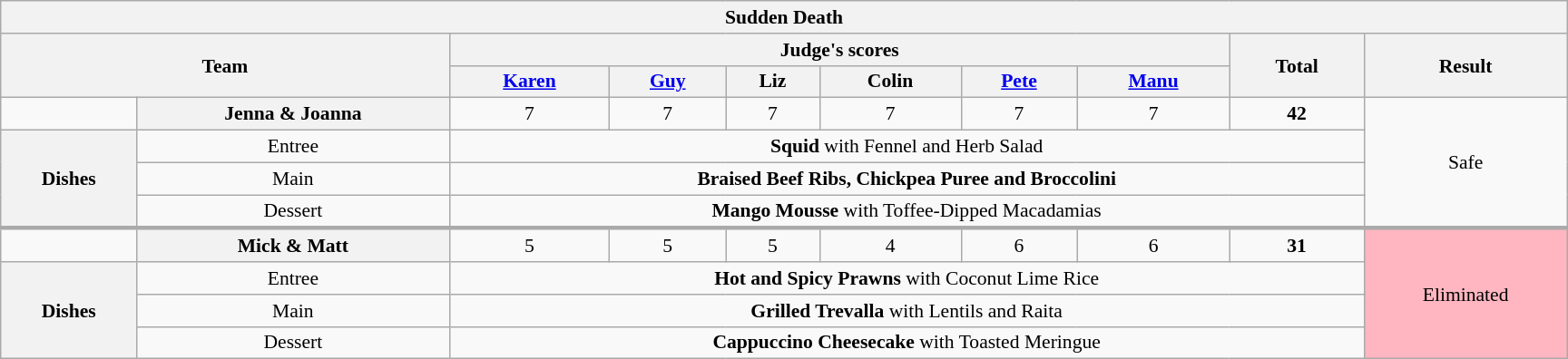<table class="wikitable plainrowheaders" style="margin:1em auto; text-align:center; font-size:90%; width:80em;">
<tr>
<th colspan="10" >Sudden Death</th>
</tr>
<tr>
<th rowspan="2" colspan="2">Team</th>
<th colspan="6">Judge's scores</th>
<th rowspan="2">Total<br></th>
<th rowspan="2">Result</th>
</tr>
<tr>
<th><a href='#'>Karen</a></th>
<th><a href='#'>Guy</a></th>
<th>Liz</th>
<th>Colin</th>
<th><a href='#'>Pete</a></th>
<th><a href='#'>Manu</a></th>
</tr>
<tr>
<td></td>
<th>Jenna & Joanna</th>
<td>7</td>
<td>7</td>
<td>7</td>
<td>7</td>
<td>7</td>
<td>7</td>
<td><strong>42</strong></td>
<td rowspan="4">Safe</td>
</tr>
<tr>
<th rowspan="3">Dishes</th>
<td>Entree</td>
<td colspan="7"><strong>Squid</strong> with Fennel and Herb Salad</td>
</tr>
<tr>
<td>Main</td>
<td colspan="7"><strong>Braised Beef Ribs, Chickpea Puree and Broccolini</strong></td>
</tr>
<tr>
<td>Dessert</td>
<td colspan="7"><strong>Mango Mousse</strong> with Toffee-Dipped Macadamias</td>
</tr>
<tr style="border-top:3px solid #aaa;">
<td></td>
<th>Mick & Matt</th>
<td>5</td>
<td>5</td>
<td>5</td>
<td>4</td>
<td>6</td>
<td>6</td>
<td><strong>31</strong></td>
<td rowspan="4" style="background:lightpink">Eliminated</td>
</tr>
<tr>
<th rowspan="3">Dishes</th>
<td>Entree</td>
<td colspan="7"><strong>Hot and Spicy Prawns</strong> with Coconut Lime Rice</td>
</tr>
<tr>
<td>Main</td>
<td colspan="7"><strong>Grilled Trevalla</strong> with Lentils and Raita</td>
</tr>
<tr>
<td>Dessert</td>
<td colspan="7"><strong>Cappuccino Cheesecake</strong> with Toasted Meringue</td>
</tr>
</table>
